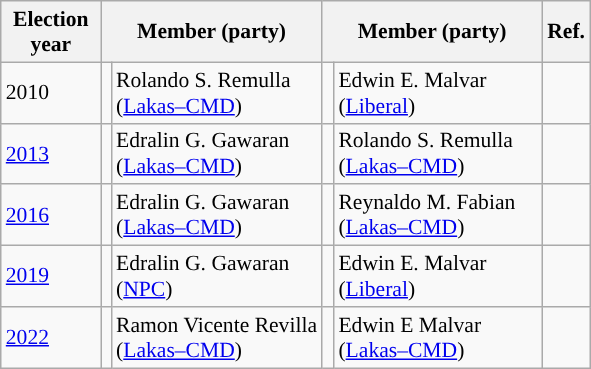<table class="wikitable" style="font-size:90%">
<tr>
<th width="60px">Election<br>year</th>
<th colspan="2" width="140px">Member (party)</th>
<th colspan="2" width="140px">Member (party)</th>
<th>Ref.</th>
</tr>
<tr>
<td>2010</td>
<td></td>
<td>Rolando S. Remulla<br>(<a href='#'>Lakas–CMD</a>)</td>
<td></td>
<td>Edwin E. Malvar<br>(<a href='#'>Liberal</a>)</td>
<td></td>
</tr>
<tr>
<td><a href='#'>2013</a></td>
<td></td>
<td>Edralin G. Gawaran<br>(<a href='#'>Lakas–CMD</a>)</td>
<td></td>
<td>Rolando S. Remulla<br>(<a href='#'>Lakas–CMD</a>)</td>
<td></td>
</tr>
<tr>
<td><a href='#'>2016</a></td>
<td></td>
<td>Edralin G. Gawaran<br>(<a href='#'>Lakas–CMD</a>)</td>
<td></td>
<td>Reynaldo M. Fabian<br>(<a href='#'>Lakas–CMD</a>)</td>
<td></td>
</tr>
<tr>
<td><a href='#'>2019</a></td>
<td></td>
<td>Edralin G. Gawaran<br>(<a href='#'>NPC</a>)</td>
<td></td>
<td>Edwin E. Malvar<br>(<a href='#'>Liberal</a>)</td>
<td></td>
</tr>
<tr>
<td><a href='#'>2022</a></td>
<td></td>
<td>Ramon Vicente Revilla<br>(<a href='#'>Lakas–CMD</a>)</td>
<td></td>
<td>Edwin E  Malvar<br>(<a href='#'>Lakas–CMD</a>)</td>
<td></td>
</tr>
</table>
